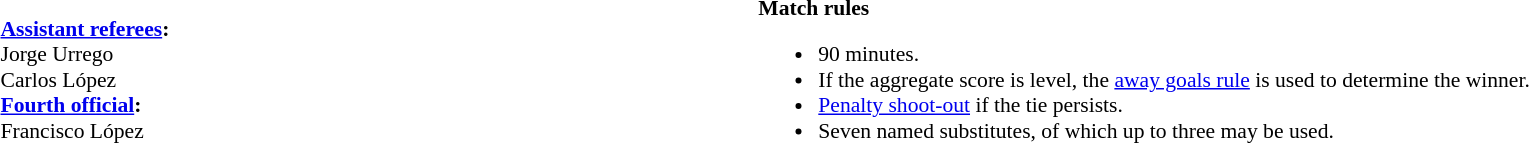<table style="width:100%; font-size:90%;">
<tr>
<td><br><strong><a href='#'>Assistant referees</a>:</strong>
<br>Jorge Urrego
<br>Carlos López
<br><strong><a href='#'>Fourth official</a>:</strong>
<br>Francisco López</td>
<td style="width:60%; vertical-align:top;"><br><strong>Match rules</strong><ul><li>90 minutes.</li><li>If the aggregate score is level, the <a href='#'>away goals rule</a> is used to determine the winner.</li><li><a href='#'>Penalty shoot-out</a> if the tie persists.</li><li>Seven named substitutes, of which up to three may be used.</li></ul></td>
</tr>
</table>
